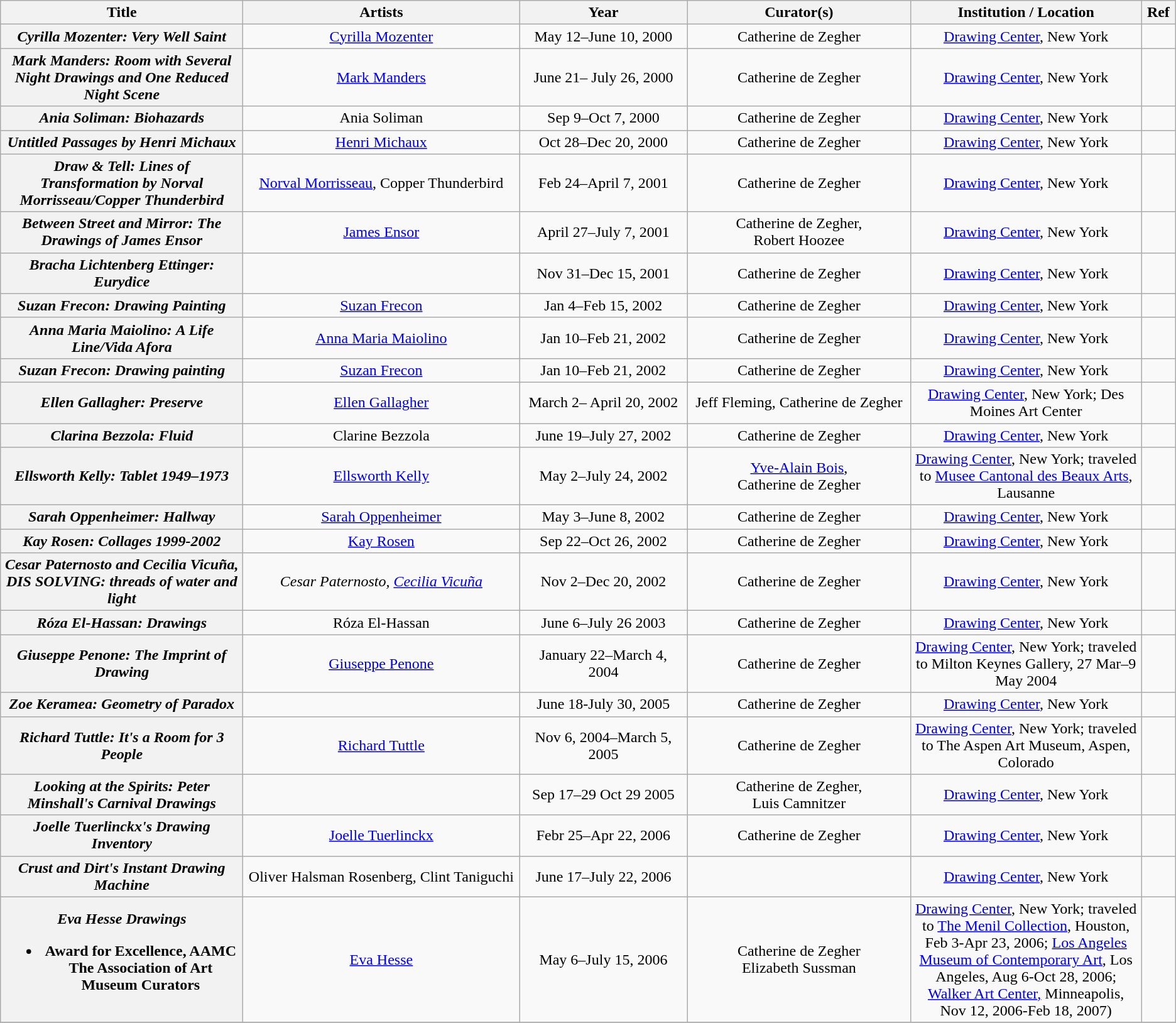<table class="wikitable mw-collapsible plainrowheaders" style="text-align:center;">
<tr>
<th scope="col" style="width:20em;">Title</th>
<th scope="col" style="width:25em;">Artists</th>
<th scope="col" style="width:15em;">Year</th>
<th scope="col" style="width:20em;">Curator(s)</th>
<th scope="col" style="width:20em;">Institution / Location</th>
<th scope="col" style="width:2em;">Ref</th>
</tr>
<tr>
<th scope="row"><em>Cyrilla Mozenter: Very Well Saint</em></th>
<td><a href='#'>Cyrilla Mozenter</a></td>
<td>May 12–June 10, 2000</td>
<td>Catherine de Zegher</td>
<td><a href='#'>Drawing Center</a>, New York</td>
<td></td>
</tr>
<tr>
<th scope="row"><em>Mark Manders: Room with Several Night Drawings and One Reduced Night Scene</em></th>
<td><a href='#'>Mark Manders</a></td>
<td>June 21– July 26, 2000</td>
<td>Catherine de Zegher</td>
<td><a href='#'>Drawing Center</a>, New York</td>
<td></td>
</tr>
<tr>
<th scope="row"><em>Ania Soliman: Biohazards</em></th>
<td>Ania Soliman</td>
<td>Sep 9–Oct 7, 2000</td>
<td>Catherine de Zegher</td>
<td><a href='#'>Drawing Center</a>, New York</td>
<td></td>
</tr>
<tr>
<th scope="row"><em>Untitled Passages by Henri Michaux</em></th>
<td><a href='#'>Henri Michaux</a></td>
<td>Oct 28–Dec 20, 2000</td>
<td>Catherine de Zegher</td>
<td><a href='#'>Drawing Center</a>, New York</td>
<td></td>
</tr>
<tr>
<th scope="row"><em>Draw & Tell: Lines of Transformation by Norval Morrisseau/Copper Thunderbird</em></th>
<td><a href='#'>Norval Morrisseau</a>, Copper Thunderbird</td>
<td>Feb 24–April 7, 2001</td>
<td>Catherine de Zegher</td>
<td><a href='#'>Drawing Center</a>, New York</td>
<td></td>
</tr>
<tr>
<th scope="row"><em>Between Street and Mirror:</em> <em>The Drawings of James Ensor</em></th>
<td><a href='#'>James Ensor</a></td>
<td>April 27–July 7, 2001</td>
<td>Catherine de Zegher,<br>Robert Hoozee</td>
<td><a href='#'>Drawing Center</a>, New York</td>
<td></td>
</tr>
<tr>
<th scope="row"><em>Bracha Lichtenberg Ettinger: Eurydice</em></th>
<td></td>
<td>Nov 31–Dec 15, 2001</td>
<td>Catherine de Zegher</td>
<td><a href='#'>Drawing Center</a>, New York</td>
<td></td>
</tr>
<tr>
<th scope="row"><em>Suzan Frecon: Drawing Painting</em></th>
<td><a href='#'>Suzan Frecon</a></td>
<td>Jan 4–Feb 15, 2002</td>
<td>Catherine de Zegher</td>
<td><a href='#'>Drawing Center</a>, New York</td>
<td></td>
</tr>
<tr>
<th scope="row"><em>Anna Maria Maiolino:</em> <em>A Life Line/Vida Afora</em></th>
<td><a href='#'>Anna Maria Maiolino</a></td>
<td>Jan 10–Feb 21, 2002</td>
<td>Catherine de Zegher</td>
<td><a href='#'>Drawing Center</a>, New York</td>
<td></td>
</tr>
<tr>
<th scope="row"><em>Suzan Frecon: Drawing painting</em></th>
<td><a href='#'>Suzan Frecon</a></td>
<td>Jan 10–Feb 21, 2002</td>
<td>Catherine de Zegher</td>
<td><a href='#'>Drawing Center</a>, New York</td>
<td></td>
</tr>
<tr>
<th scope="row"><em>Ellen Gallagher: Preserve</em></th>
<td><a href='#'>Ellen Gallagher</a></td>
<td>March 2– April 20, 2002</td>
<td>Jeff Fleming, Catherine de Zegher</td>
<td><a href='#'>Drawing Center</a>, New York; Des Moines Art Center</td>
<td></td>
</tr>
<tr>
<th scope="row"><em>Clarina Bezzola: Fluid</em></th>
<td>Clarine Bezzola</td>
<td>June 19–July 27, 2002</td>
<td>Catherine de Zegher</td>
<td><a href='#'>Drawing Center</a>, New York</td>
<td></td>
</tr>
<tr>
<th scope="row"><em>Ellsworth Kelly: Tablet 1949–1973</em></th>
<td><a href='#'>Ellsworth Kelly</a></td>
<td>May 2–July 24, 2002</td>
<td><a href='#'>Yve-Alain Bois</a>,<br>Catherine de Zegher</td>
<td><a href='#'>Drawing Center</a>, New York; traveled to <a href='#'>Musee Cantonal des Beaux Arts</a>, Lausanne</td>
<td></td>
</tr>
<tr>
<th scope="row"><em>Sarah Oppenheimer: Hallway</em></th>
<td><a href='#'>Sarah Oppenheimer</a></td>
<td>May 3–June 8, 2002</td>
<td>Catherine de Zegher</td>
<td><a href='#'>Drawing Center</a>, New York</td>
<td></td>
</tr>
<tr>
<th scope="row"><em>Kay Rosen: Collages 1999-2002</em></th>
<td><a href='#'>Kay Rosen</a></td>
<td>Sep 22–Oct 26, 2002</td>
<td>Catherine de Zegher</td>
<td><a href='#'>Drawing Center</a>, New York</td>
<td></td>
</tr>
<tr>
<th scope="row"><em>Cesar Paternosto and Cecilia Vicuña, DIS SOLVING: threads of water and light</em></th>
<td><em>Cesar Paternosto, <a href='#'>Cecilia Vicuña</a></em></td>
<td>Nov 2–Dec 20,  2002</td>
<td>Catherine de Zegher</td>
<td><a href='#'>Drawing Center</a>, New York</td>
<td></td>
</tr>
<tr>
<th scope="row"><em>Róza El-Hassan: Drawings</em></th>
<td>Róza El-Hassan</td>
<td>June 6–July 26 2003</td>
<td>Catherine de Zegher</td>
<td><a href='#'>Drawing Center</a>, New York</td>
<td></td>
</tr>
<tr>
<th scope="row"><em>Giuseppe Penone:</em> <em>The Imprint of Drawing</em></th>
<td><a href='#'>Giuseppe Penone</a></td>
<td>January 22–March 4, 2004</td>
<td>Catherine de Zegher</td>
<td><a href='#'>Drawing Center</a>, New York; traveled to Milton Keynes Gallery, 27 Mar–9 May 2004</td>
<td></td>
</tr>
<tr>
<th scope="row"><em>Zoe Keramea: Geometry of Paradox</em></th>
<td></td>
<td>June 18-July 30, 2005</td>
<td>Catherine de Zegher</td>
<td><a href='#'>Drawing Center</a>, New York</td>
<td></td>
</tr>
<tr>
<th scope="row"><em>Richard Tuttle:</em> <em>It's a Room for 3 People</em></th>
<td><a href='#'>Richard Tuttle</a></td>
<td>Nov 6, 2004–March 5, 2005</td>
<td>Catherine de Zegher</td>
<td><a href='#'>Drawing Center</a>, New York; traveled to The Aspen Art Museum, Aspen, Colorado</td>
<td></td>
</tr>
<tr>
<th scope="row"><em>Looking at the Spirits: Peter Minshall's Carnival Drawings</em></th>
<td></td>
<td>Sep 17–29 Oct 29 2005</td>
<td>Catherine de Zegher,<br>Luis Camnitzer</td>
<td><a href='#'>Drawing Center</a>, New York</td>
<td></td>
</tr>
<tr>
<th scope="row"><em>Joelle Tuerlinckx's Drawing Inventory</em></th>
<td><a href='#'>Joelle Tuerlinckx</a></td>
<td>Febr 25–Apr 22, 2006</td>
<td>Catherine de Zegher</td>
<td><a href='#'>Drawing Center</a>, New York</td>
<td></td>
</tr>
<tr>
<th scope="row"><em>Crust and Dirt's Instant Drawing Machine</em></th>
<td>Oliver Halsman Rosenberg, Clint Taniguchi</td>
<td>June 17–July 22, 2006</td>
<td></td>
<td><a href='#'>Drawing Center</a>, New York</td>
<td></td>
</tr>
<tr>
<th scope="row"><em>Eva Hesse Drawings</em><br><ul><li>Award for Excellence, AAMC The Association of Art Museum Curators</li></ul></th>
<td><a href='#'>Eva Hesse</a></td>
<td>May 6–July 15, 2006</td>
<td>Catherine de Zegher<br>Elizabeth Sussman</td>
<td><a href='#'>Drawing Center</a>, New York; traveled to <a href='#'>The Menil Collection</a>, Houston, Feb 3-Apr 23, 2006; <a href='#'>Los Angeles Museum of Contemporary Art</a>, Los Angeles, Aug 6-Oct 28, 2006; <a href='#'>Walker Art Center<u>,</u></a> Minneapolis, Nov 12, 2006-Feb 18, 2007)</td>
<td></td>
</tr>
<tr>
</tr>
<tr>
</tr>
</table>
